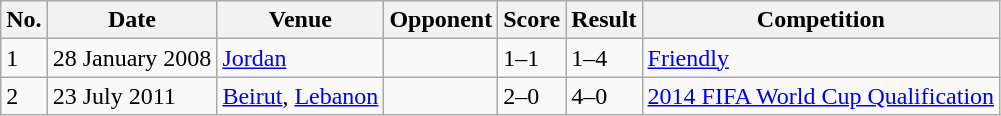<table class="wikitable sortable">
<tr>
<th>No.</th>
<th>Date</th>
<th>Venue</th>
<th>Opponent</th>
<th>Score</th>
<th>Result</th>
<th>Competition</th>
</tr>
<tr>
<td>1</td>
<td>28 January 2008</td>
<td><a href='#'>Jordan</a></td>
<td></td>
<td>1–1</td>
<td>1–4</td>
<td><a href='#'>Friendly</a></td>
</tr>
<tr>
<td>2</td>
<td>23 July 2011</td>
<td><a href='#'>Beirut</a>, <a href='#'>Lebanon</a></td>
<td></td>
<td>2–0</td>
<td>4–0</td>
<td><a href='#'>2014 FIFA World Cup Qualification</a></td>
</tr>
</table>
